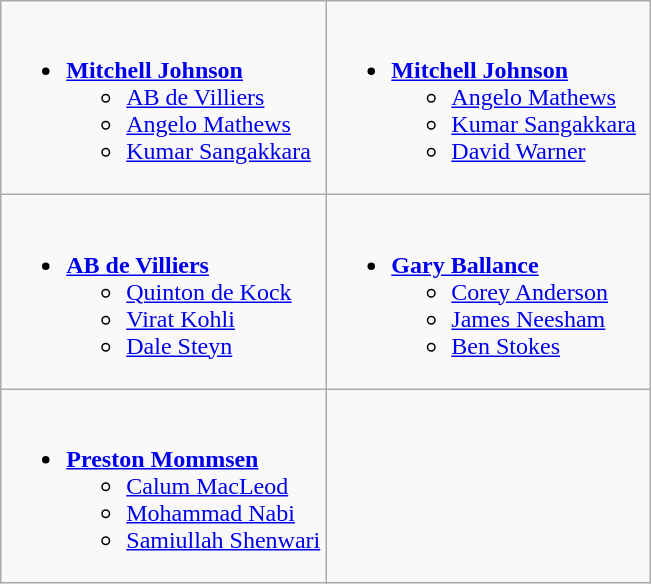<table class=wikitable>
<tr>
<td valign="top" width="50%"><br><ul><li><strong> <a href='#'>Mitchell Johnson</a></strong><ul><li> <a href='#'>AB de Villiers</a></li><li> <a href='#'>Angelo Mathews</a></li><li> <a href='#'>Kumar Sangakkara</a></li></ul></li></ul></td>
<td valign="top" width="50%"><br><ul><li><strong> <a href='#'>Mitchell Johnson</a></strong><ul><li> <a href='#'>Angelo Mathews</a></li><li> <a href='#'>Kumar Sangakkara</a></li><li> <a href='#'>David Warner</a></li></ul></li></ul></td>
</tr>
<tr>
<td valign="top" width="50%"><br><ul><li><strong> <a href='#'>AB de Villiers</a></strong><ul><li> <a href='#'>Quinton de Kock</a></li><li> <a href='#'>Virat Kohli</a></li><li> <a href='#'>Dale Steyn</a></li></ul></li></ul></td>
<td valign="top" width="50%"><br><ul><li><strong> <a href='#'>Gary Ballance</a></strong><ul><li> <a href='#'>Corey Anderson</a></li><li> <a href='#'>James Neesham</a></li><li> <a href='#'>Ben Stokes</a></li></ul></li></ul></td>
</tr>
<tr>
<td valign="top" width="50%"><br><ul><li><strong> <a href='#'>Preston Mommsen</a></strong><ul><li> <a href='#'>Calum MacLeod</a></li><li> <a href='#'>Mohammad Nabi</a></li><li> <a href='#'>Samiullah Shenwari</a></li></ul></li></ul></td>
</tr>
</table>
